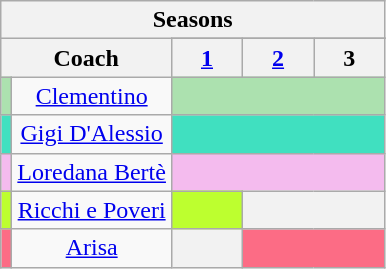<table class="wikitable" style="text-align:center">
<tr>
<th colspan="5">Seasons</th>
</tr>
<tr>
<th rowspan="2" colspan="2">Coach</th>
</tr>
<tr>
<th width="40"><a href='#'>1</a></th>
<th width="40"><a href='#'>2</a></th>
<th width="40">3</th>
</tr>
<tr>
<td style="background:#ace1af"></td>
<td><a href='#'>Clementino</a></td>
<td colspan="3" style="background:#ace1af"></td>
</tr>
<tr>
<td style="background:#40e0c0"></td>
<td><a href='#'>Gigi D'Alessio</a></td>
<td colspan="3" style="background:#40e0c0"></td>
</tr>
<tr>
<td style="background:#f4bbee"></td>
<td><a href='#'>Loredana Bertè</a></td>
<td colspan="3" style="background:#f4bbee"></td>
</tr>
<tr>
<td style="background:#bdff2f"></td>
<td><a href='#'>Ricchi e Poveri</a></td>
<td style="background:#bdff2f"></td>
<th colspan="2"></th>
</tr>
<tr>
<td style="background:#FC6C85"></td>
<td><a href='#'>Arisa</a></td>
<th></th>
<td colspan="2" style="background:#FC6C85"></td>
</tr>
</table>
